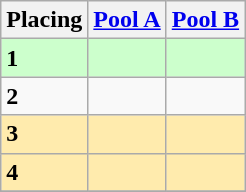<table class=wikitable style="border:1px solid #AAAAAA;">
<tr>
<th>Placing</th>
<th><a href='#'>Pool A</a></th>
<th><a href='#'>Pool B</a></th>
</tr>
<tr style="background: #ccffcc;">
<td><strong>1</strong></td>
<td></td>
<td></td>
</tr>
<tr>
<td><strong>2</strong></td>
<td></td>
<td></td>
</tr>
<tr style="background: #ffebad;">
<td><strong>3</strong></td>
<td></td>
<td></td>
</tr>
<tr style="background: #ffebad;">
<td><strong>4</strong></td>
<td></td>
<td></td>
</tr>
<tr>
</tr>
</table>
